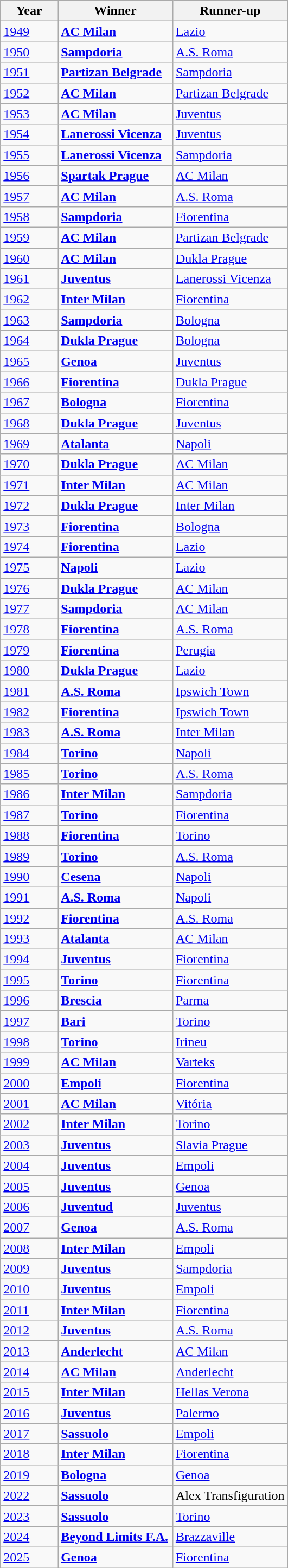<table class="wikitable">
<tr style="background: #efefef;">
<th>Year</th>
<th width="40%">Winner</th>
<th width="40%">Runner-up</th>
</tr>
<tr>
<td><a href='#'>1949</a></td>
<td> <strong><a href='#'>AC Milan</a></strong></td>
<td> <a href='#'>Lazio</a></td>
</tr>
<tr>
<td><a href='#'>1950</a></td>
<td> <strong><a href='#'>Sampdoria</a></strong></td>
<td> <a href='#'>A.S. Roma</a></td>
</tr>
<tr>
<td><a href='#'>1951</a></td>
<td> <strong><a href='#'>Partizan Belgrade</a></strong></td>
<td> <a href='#'>Sampdoria</a></td>
</tr>
<tr>
<td><a href='#'>1952</a></td>
<td> <strong><a href='#'>AC Milan</a></strong></td>
<td> <a href='#'>Partizan Belgrade</a></td>
</tr>
<tr>
<td><a href='#'>1953</a></td>
<td> <strong><a href='#'>AC Milan</a></strong></td>
<td> <a href='#'>Juventus</a></td>
</tr>
<tr>
<td><a href='#'>1954</a></td>
<td> <strong><a href='#'>Lanerossi Vicenza</a></strong></td>
<td> <a href='#'>Juventus</a></td>
</tr>
<tr>
<td><a href='#'>1955</a></td>
<td> <strong><a href='#'>Lanerossi Vicenza</a></strong></td>
<td> <a href='#'>Sampdoria</a></td>
</tr>
<tr>
<td><a href='#'>1956</a></td>
<td> <strong><a href='#'>Spartak Prague</a></strong></td>
<td> <a href='#'>AC Milan</a></td>
</tr>
<tr>
<td><a href='#'>1957</a></td>
<td> <strong><a href='#'>AC Milan</a></strong></td>
<td> <a href='#'>A.S. Roma</a></td>
</tr>
<tr>
<td><a href='#'>1958</a></td>
<td> <strong><a href='#'>Sampdoria</a></strong></td>
<td> <a href='#'>Fiorentina</a></td>
</tr>
<tr>
<td><a href='#'>1959</a></td>
<td> <strong><a href='#'>AC Milan</a></strong></td>
<td> <a href='#'>Partizan Belgrade</a></td>
</tr>
<tr>
<td><a href='#'>1960</a></td>
<td> <strong><a href='#'>AC Milan</a></strong></td>
<td> <a href='#'>Dukla Prague</a></td>
</tr>
<tr>
<td><a href='#'>1961</a></td>
<td> <strong><a href='#'>Juventus</a></strong></td>
<td> <a href='#'>Lanerossi Vicenza</a></td>
</tr>
<tr>
<td><a href='#'>1962</a></td>
<td> <strong><a href='#'>Inter Milan</a></strong></td>
<td> <a href='#'>Fiorentina</a></td>
</tr>
<tr>
<td><a href='#'>1963</a></td>
<td> <strong><a href='#'>Sampdoria</a></strong></td>
<td> <a href='#'>Bologna</a></td>
</tr>
<tr>
<td><a href='#'>1964</a></td>
<td> <strong><a href='#'>Dukla Prague</a></strong></td>
<td> <a href='#'>Bologna</a></td>
</tr>
<tr>
<td><a href='#'>1965</a></td>
<td> <strong><a href='#'>Genoa</a></strong></td>
<td> <a href='#'>Juventus</a></td>
</tr>
<tr>
<td><a href='#'>1966</a></td>
<td> <strong><a href='#'>Fiorentina</a></strong></td>
<td> <a href='#'>Dukla Prague</a></td>
</tr>
<tr>
<td><a href='#'>1967</a></td>
<td> <strong><a href='#'>Bologna</a></strong></td>
<td> <a href='#'>Fiorentina</a></td>
</tr>
<tr>
<td><a href='#'>1968</a></td>
<td> <strong><a href='#'>Dukla Prague</a></strong></td>
<td> <a href='#'>Juventus</a></td>
</tr>
<tr>
<td><a href='#'>1969</a></td>
<td> <strong><a href='#'>Atalanta</a></strong></td>
<td> <a href='#'>Napoli</a></td>
</tr>
<tr>
<td><a href='#'>1970</a></td>
<td> <strong><a href='#'>Dukla Prague</a></strong></td>
<td> <a href='#'>AC Milan</a></td>
</tr>
<tr>
<td><a href='#'>1971</a></td>
<td> <strong><a href='#'>Inter Milan</a></strong></td>
<td> <a href='#'>AC Milan</a></td>
</tr>
<tr>
<td><a href='#'>1972</a></td>
<td> <strong><a href='#'>Dukla Prague</a></strong></td>
<td> <a href='#'>Inter Milan</a></td>
</tr>
<tr>
<td><a href='#'>1973</a></td>
<td> <strong><a href='#'>Fiorentina</a></strong></td>
<td> <a href='#'>Bologna</a></td>
</tr>
<tr>
<td><a href='#'>1974</a></td>
<td> <strong><a href='#'>Fiorentina</a></strong></td>
<td> <a href='#'>Lazio</a></td>
</tr>
<tr>
<td><a href='#'>1975</a></td>
<td> <strong><a href='#'>Napoli</a></strong></td>
<td> <a href='#'>Lazio</a></td>
</tr>
<tr>
<td><a href='#'>1976</a></td>
<td> <strong><a href='#'>Dukla Prague</a></strong></td>
<td> <a href='#'>AC Milan</a></td>
</tr>
<tr>
<td><a href='#'>1977</a></td>
<td> <strong><a href='#'>Sampdoria</a></strong></td>
<td> <a href='#'>AC Milan</a></td>
</tr>
<tr>
<td><a href='#'>1978</a></td>
<td> <strong><a href='#'>Fiorentina</a></strong></td>
<td> <a href='#'>A.S. Roma</a></td>
</tr>
<tr>
<td><a href='#'>1979</a></td>
<td> <strong><a href='#'>Fiorentina</a></strong></td>
<td> <a href='#'>Perugia</a></td>
</tr>
<tr>
<td><a href='#'>1980</a></td>
<td> <strong><a href='#'>Dukla Prague</a></strong></td>
<td> <a href='#'>Lazio</a></td>
</tr>
<tr>
<td><a href='#'>1981</a></td>
<td> <strong><a href='#'>A.S. Roma</a></strong></td>
<td> <a href='#'>Ipswich Town</a></td>
</tr>
<tr>
<td><a href='#'>1982</a></td>
<td> <strong><a href='#'>Fiorentina</a></strong></td>
<td> <a href='#'>Ipswich Town</a></td>
</tr>
<tr>
<td><a href='#'>1983</a></td>
<td> <strong><a href='#'>A.S. Roma</a></strong></td>
<td> <a href='#'>Inter Milan</a></td>
</tr>
<tr>
<td><a href='#'>1984</a></td>
<td> <strong><a href='#'>Torino</a></strong></td>
<td> <a href='#'>Napoli</a></td>
</tr>
<tr>
<td><a href='#'>1985</a></td>
<td> <strong><a href='#'>Torino</a></strong></td>
<td> <a href='#'>A.S. Roma</a></td>
</tr>
<tr>
<td><a href='#'>1986</a></td>
<td> <strong><a href='#'>Inter Milan</a></strong></td>
<td> <a href='#'>Sampdoria</a></td>
</tr>
<tr>
<td><a href='#'>1987</a></td>
<td> <strong><a href='#'>Torino</a></strong></td>
<td> <a href='#'>Fiorentina</a></td>
</tr>
<tr>
<td><a href='#'>1988</a></td>
<td> <strong><a href='#'>Fiorentina</a></strong></td>
<td> <a href='#'>Torino</a></td>
</tr>
<tr>
<td><a href='#'>1989</a></td>
<td> <strong><a href='#'>Torino</a></strong></td>
<td> <a href='#'>A.S. Roma</a></td>
</tr>
<tr>
<td><a href='#'>1990</a></td>
<td> <strong><a href='#'>Cesena</a></strong></td>
<td> <a href='#'>Napoli</a></td>
</tr>
<tr>
<td><a href='#'>1991</a></td>
<td> <strong><a href='#'>A.S. Roma</a></strong></td>
<td> <a href='#'>Napoli</a></td>
</tr>
<tr>
<td><a href='#'>1992</a></td>
<td> <strong><a href='#'>Fiorentina</a></strong></td>
<td> <a href='#'>A.S. Roma</a></td>
</tr>
<tr>
<td><a href='#'>1993</a></td>
<td> <strong><a href='#'>Atalanta</a></strong></td>
<td> <a href='#'>AC Milan</a></td>
</tr>
<tr>
<td><a href='#'>1994</a></td>
<td> <strong><a href='#'>Juventus</a></strong></td>
<td> <a href='#'>Fiorentina</a></td>
</tr>
<tr>
<td><a href='#'>1995</a></td>
<td> <strong><a href='#'>Torino</a></strong></td>
<td> <a href='#'>Fiorentina</a></td>
</tr>
<tr>
<td><a href='#'>1996</a></td>
<td> <strong><a href='#'>Brescia</a></strong></td>
<td> <a href='#'>Parma</a></td>
</tr>
<tr>
<td><a href='#'>1997</a></td>
<td> <strong><a href='#'>Bari</a></strong></td>
<td> <a href='#'>Torino</a></td>
</tr>
<tr>
<td><a href='#'>1998</a></td>
<td> <strong><a href='#'>Torino</a></strong></td>
<td> <a href='#'>Irineu</a></td>
</tr>
<tr>
<td><a href='#'>1999</a></td>
<td> <strong><a href='#'>AC Milan</a></strong></td>
<td> <a href='#'>Varteks</a></td>
</tr>
<tr>
<td><a href='#'>2000</a></td>
<td> <strong><a href='#'>Empoli</a></strong></td>
<td> <a href='#'>Fiorentina</a></td>
</tr>
<tr>
<td><a href='#'>2001</a></td>
<td> <strong><a href='#'>AC Milan</a></strong></td>
<td> <a href='#'>Vitória</a></td>
</tr>
<tr>
<td><a href='#'>2002</a></td>
<td> <strong><a href='#'>Inter Milan</a></strong></td>
<td> <a href='#'>Torino</a></td>
</tr>
<tr>
<td><a href='#'>2003</a></td>
<td> <strong><a href='#'>Juventus</a></strong></td>
<td> <a href='#'>Slavia Prague</a></td>
</tr>
<tr>
<td><a href='#'>2004</a></td>
<td> <strong><a href='#'>Juventus</a></strong></td>
<td> <a href='#'>Empoli</a></td>
</tr>
<tr>
<td><a href='#'>2005</a></td>
<td> <strong><a href='#'>Juventus</a></strong></td>
<td> <a href='#'>Genoa</a></td>
</tr>
<tr>
<td><a href='#'>2006</a></td>
<td> <strong><a href='#'>Juventud</a></strong></td>
<td> <a href='#'>Juventus</a></td>
</tr>
<tr>
<td><a href='#'>2007</a></td>
<td> <strong><a href='#'>Genoa</a></strong></td>
<td> <a href='#'>A.S. Roma</a></td>
</tr>
<tr>
<td><a href='#'>2008</a></td>
<td> <strong><a href='#'>Inter Milan</a></strong></td>
<td> <a href='#'>Empoli</a></td>
</tr>
<tr>
<td><a href='#'>2009</a></td>
<td> <strong><a href='#'>Juventus</a></strong></td>
<td> <a href='#'>Sampdoria</a></td>
</tr>
<tr>
<td><a href='#'>2010</a></td>
<td> <strong><a href='#'>Juventus</a></strong></td>
<td> <a href='#'>Empoli</a></td>
</tr>
<tr>
<td><a href='#'>2011</a></td>
<td> <strong><a href='#'>Inter Milan</a></strong></td>
<td> <a href='#'>Fiorentina</a></td>
</tr>
<tr>
<td><a href='#'>2012</a></td>
<td> <strong><a href='#'>Juventus</a></strong></td>
<td> <a href='#'>A.S. Roma</a></td>
</tr>
<tr>
<td><a href='#'>2013</a></td>
<td> <strong><a href='#'>Anderlecht</a></strong></td>
<td> <a href='#'>AC Milan</a></td>
</tr>
<tr>
<td><a href='#'>2014</a></td>
<td> <strong><a href='#'>AC Milan</a></strong></td>
<td> <a href='#'>Anderlecht</a></td>
</tr>
<tr>
<td><a href='#'>2015</a></td>
<td> <strong><a href='#'>Inter Milan</a></strong></td>
<td> <a href='#'>Hellas Verona</a></td>
</tr>
<tr>
<td><a href='#'>2016</a></td>
<td> <strong><a href='#'>Juventus</a></strong></td>
<td> <a href='#'>Palermo</a></td>
</tr>
<tr>
<td><a href='#'>2017</a></td>
<td> <strong><a href='#'>Sassuolo</a></strong></td>
<td> <a href='#'>Empoli</a></td>
</tr>
<tr>
<td><a href='#'>2018</a></td>
<td> <strong><a href='#'>Inter Milan</a></strong></td>
<td> <a href='#'>Fiorentina</a></td>
</tr>
<tr>
<td><a href='#'>2019</a></td>
<td> <strong><a href='#'>Bologna</a></strong></td>
<td> <a href='#'>Genoa</a></td>
</tr>
<tr>
<td><a href='#'>2022</a></td>
<td> <strong><a href='#'>Sassuolo</a></strong></td>
<td> Alex Transfiguration</td>
</tr>
<tr>
<td><a href='#'>2023</a></td>
<td> <strong><a href='#'>Sassuolo</a></strong></td>
<td> <a href='#'>Torino</a></td>
</tr>
<tr>
<td><a href='#'>2024</a></td>
<td> <strong><a href='#'>Beyond Limits F.A.</a></strong></td>
<td> <a href='#'>Brazzaville</a></td>
</tr>
<tr>
<td><a href='#'>2025</a></td>
<td> <strong><a href='#'>Genoa</a></strong></td>
<td> <a href='#'>Fiorentina</a></td>
</tr>
</table>
